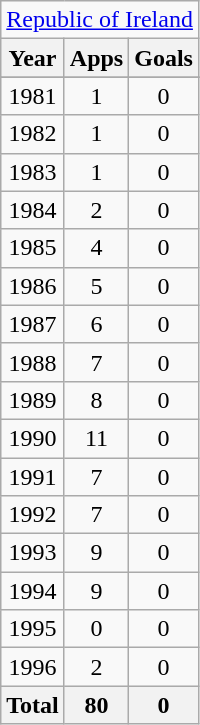<table class="wikitable" style="text-align:center">
<tr>
<td colspan=3><a href='#'>Republic of Ireland</a></td>
</tr>
<tr>
<th>Year</th>
<th>Apps</th>
<th>Goals</th>
</tr>
<tr>
</tr>
<tr>
<td>1981</td>
<td>1</td>
<td>0</td>
</tr>
<tr>
<td>1982</td>
<td>1</td>
<td>0</td>
</tr>
<tr>
<td>1983</td>
<td>1</td>
<td>0</td>
</tr>
<tr>
<td>1984</td>
<td>2</td>
<td>0</td>
</tr>
<tr>
<td>1985</td>
<td>4</td>
<td>0</td>
</tr>
<tr>
<td>1986</td>
<td>5</td>
<td>0</td>
</tr>
<tr>
<td>1987</td>
<td>6</td>
<td>0</td>
</tr>
<tr>
<td>1988</td>
<td>7</td>
<td>0</td>
</tr>
<tr>
<td>1989</td>
<td>8</td>
<td>0</td>
</tr>
<tr>
<td>1990</td>
<td>11</td>
<td>0</td>
</tr>
<tr>
<td>1991</td>
<td>7</td>
<td>0</td>
</tr>
<tr>
<td>1992</td>
<td>7</td>
<td>0</td>
</tr>
<tr>
<td>1993</td>
<td>9</td>
<td>0</td>
</tr>
<tr>
<td>1994</td>
<td>9</td>
<td>0</td>
</tr>
<tr>
<td>1995</td>
<td>0</td>
<td>0</td>
</tr>
<tr>
<td>1996</td>
<td>2</td>
<td>0</td>
</tr>
<tr>
<th>Total</th>
<th>80</th>
<th>0</th>
</tr>
</table>
